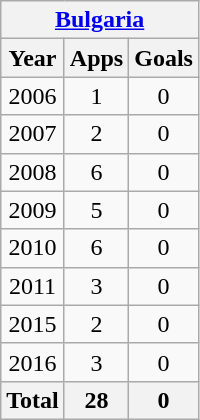<table class="wikitable" style="text-align:center">
<tr>
<th colspan=3><a href='#'>Bulgaria</a></th>
</tr>
<tr>
<th>Year</th>
<th>Apps</th>
<th>Goals</th>
</tr>
<tr>
<td>2006</td>
<td>1</td>
<td>0</td>
</tr>
<tr>
<td>2007</td>
<td>2</td>
<td>0</td>
</tr>
<tr>
<td>2008</td>
<td>6</td>
<td>0</td>
</tr>
<tr>
<td>2009</td>
<td>5</td>
<td>0</td>
</tr>
<tr>
<td>2010</td>
<td>6</td>
<td>0</td>
</tr>
<tr>
<td>2011</td>
<td>3</td>
<td>0</td>
</tr>
<tr>
<td>2015</td>
<td>2</td>
<td>0</td>
</tr>
<tr>
<td>2016</td>
<td>3</td>
<td>0</td>
</tr>
<tr>
<th>Total</th>
<th>28</th>
<th>0</th>
</tr>
</table>
